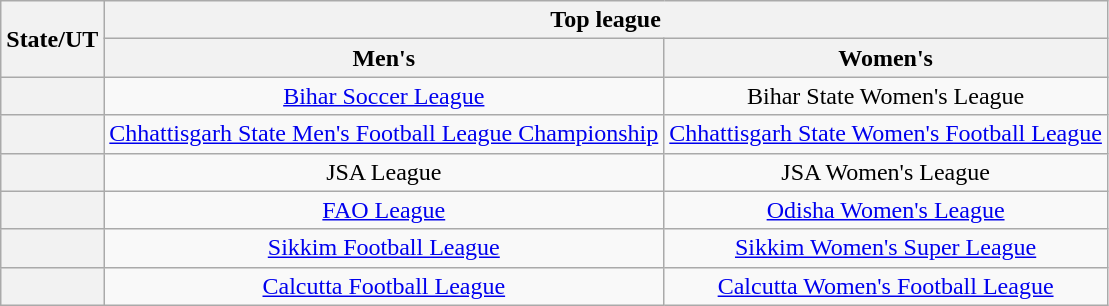<table class="wikitable" style="text-align:center">
<tr>
<th rowspan="2">State/UT</th>
<th colspan=2>Top league</th>
</tr>
<tr>
<th>Men's</th>
<th>Women's</th>
</tr>
<tr>
<th></th>
<td><a href='#'>Bihar Soccer League</a></td>
<td>Bihar State Women's League</td>
</tr>
<tr>
<th></th>
<td><a href='#'>Chhattisgarh State Men's Football League Championship</a></td>
<td><a href='#'>Chhattisgarh State Women's Football League</a></td>
</tr>
<tr>
<th></th>
<td>JSA League</td>
<td>JSA Women's League</td>
</tr>
<tr>
<th></th>
<td><a href='#'>FAO League</a></td>
<td><a href='#'>Odisha Women's League</a></td>
</tr>
<tr>
<th></th>
<td><a href='#'>Sikkim Football League</a></td>
<td><a href='#'>Sikkim Women's Super League</a></td>
</tr>
<tr>
<th></th>
<td><a href='#'>Calcutta Football League</a></td>
<td><a href='#'>Calcutta Women's Football League</a></td>
</tr>
</table>
